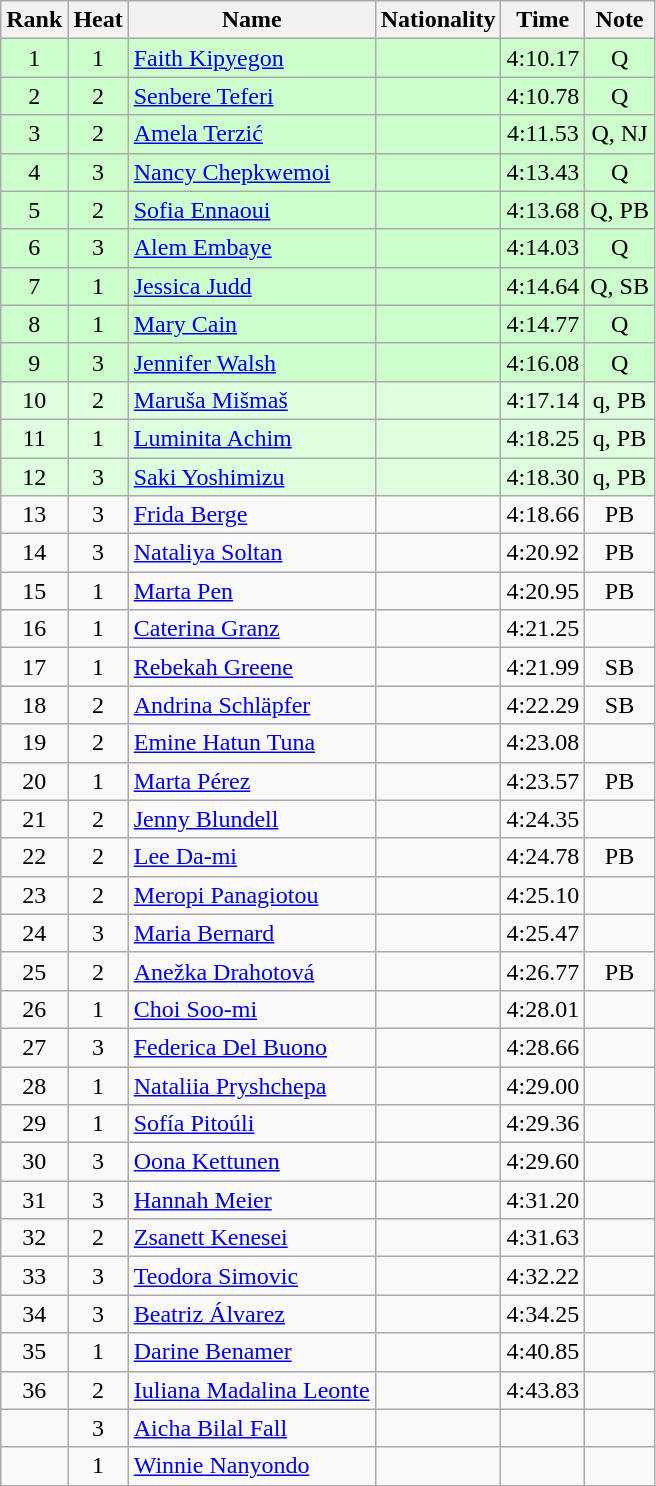<table class="wikitable sortable" style="text-align:center">
<tr>
<th>Rank</th>
<th>Heat</th>
<th>Name</th>
<th>Nationality</th>
<th>Time</th>
<th>Note</th>
</tr>
<tr bgcolor=ccffcc>
<td>1</td>
<td>1</td>
<td align=left><a href='#'>Faith Kipyegon</a></td>
<td align=left></td>
<td>4:10.17</td>
<td>Q</td>
</tr>
<tr bgcolor=ccffcc>
<td>2</td>
<td>2</td>
<td align=left><a href='#'>Senbere Teferi</a></td>
<td align=left></td>
<td>4:10.78</td>
<td>Q</td>
</tr>
<tr bgcolor=ccffcc>
<td>3</td>
<td>2</td>
<td align=left><a href='#'>Amela Terzić</a></td>
<td align=left></td>
<td>4:11.53</td>
<td>Q, NJ</td>
</tr>
<tr bgcolor=ccffcc>
<td>4</td>
<td>3</td>
<td align=left><a href='#'>Nancy Chepkwemoi</a></td>
<td align=left></td>
<td>4:13.43</td>
<td>Q</td>
</tr>
<tr bgcolor=ccffcc>
<td>5</td>
<td>2</td>
<td align=left><a href='#'>Sofia Ennaoui</a></td>
<td align=left></td>
<td>4:13.68</td>
<td>Q, PB</td>
</tr>
<tr bgcolor=ccffcc>
<td>6</td>
<td>3</td>
<td align=left><a href='#'>Alem Embaye</a></td>
<td align=left></td>
<td>4:14.03</td>
<td>Q</td>
</tr>
<tr bgcolor=ccffcc>
<td>7</td>
<td>1</td>
<td align=left><a href='#'>Jessica Judd</a></td>
<td align=left></td>
<td>4:14.64</td>
<td>Q, SB</td>
</tr>
<tr bgcolor=ccffcc>
<td>8</td>
<td>1</td>
<td align=left><a href='#'>Mary Cain</a></td>
<td align=left></td>
<td>4:14.77</td>
<td>Q</td>
</tr>
<tr bgcolor=ccffcc>
<td>9</td>
<td>3</td>
<td align=left><a href='#'>Jennifer Walsh</a></td>
<td align=left></td>
<td>4:16.08</td>
<td>Q</td>
</tr>
<tr bgcolor=ddffdd>
<td>10</td>
<td>2</td>
<td align=left><a href='#'>Maruša Mišmaš</a></td>
<td align=left></td>
<td>4:17.14</td>
<td>q, PB</td>
</tr>
<tr bgcolor=ddffdd>
<td>11</td>
<td>1</td>
<td align=left><a href='#'>Luminita Achim</a></td>
<td align=left></td>
<td>4:18.25</td>
<td>q, PB</td>
</tr>
<tr bgcolor=ddffdd>
<td>12</td>
<td>3</td>
<td align=left><a href='#'>Saki Yoshimizu</a></td>
<td align=left></td>
<td>4:18.30</td>
<td>q, PB</td>
</tr>
<tr>
<td>13</td>
<td>3</td>
<td align=left><a href='#'>Frida Berge</a></td>
<td align=left></td>
<td>4:18.66</td>
<td>PB</td>
</tr>
<tr>
<td>14</td>
<td>3</td>
<td align=left><a href='#'>Nataliya Soltan</a></td>
<td align=left></td>
<td>4:20.92</td>
<td>PB</td>
</tr>
<tr>
<td>15</td>
<td>1</td>
<td align=left><a href='#'>Marta Pen</a></td>
<td align=left></td>
<td>4:20.95</td>
<td>PB</td>
</tr>
<tr>
<td>16</td>
<td>1</td>
<td align=left><a href='#'>Caterina Granz</a></td>
<td align=left></td>
<td>4:21.25</td>
<td></td>
</tr>
<tr>
<td>17</td>
<td>1</td>
<td align=left><a href='#'>Rebekah Greene</a></td>
<td align=left></td>
<td>4:21.99</td>
<td>SB</td>
</tr>
<tr>
<td>18</td>
<td>2</td>
<td align=left><a href='#'>Andrina Schläpfer</a></td>
<td align=left></td>
<td>4:22.29</td>
<td>SB</td>
</tr>
<tr>
<td>19</td>
<td>2</td>
<td align=left><a href='#'>Emine Hatun Tuna</a></td>
<td align=left></td>
<td>4:23.08</td>
<td></td>
</tr>
<tr>
<td>20</td>
<td>1</td>
<td align=left><a href='#'>Marta Pérez</a></td>
<td align=left></td>
<td>4:23.57</td>
<td>PB</td>
</tr>
<tr>
<td>21</td>
<td>2</td>
<td align=left><a href='#'>Jenny Blundell</a></td>
<td align=left></td>
<td>4:24.35</td>
<td></td>
</tr>
<tr>
<td>22</td>
<td>2</td>
<td align=left><a href='#'>Lee Da-mi</a></td>
<td align=left></td>
<td>4:24.78</td>
<td>PB</td>
</tr>
<tr>
<td>23</td>
<td>2</td>
<td align=left><a href='#'>Meropi Panagiotou</a></td>
<td align=left></td>
<td>4:25.10</td>
<td></td>
</tr>
<tr>
<td>24</td>
<td>3</td>
<td align=left><a href='#'>Maria Bernard</a></td>
<td align=left></td>
<td>4:25.47</td>
<td></td>
</tr>
<tr>
<td>25</td>
<td>2</td>
<td align=left><a href='#'>Anežka Drahotová</a></td>
<td align=left></td>
<td>4:26.77</td>
<td>PB</td>
</tr>
<tr>
<td>26</td>
<td>1</td>
<td align=left><a href='#'>Choi Soo-mi</a></td>
<td align=left></td>
<td>4:28.01</td>
<td></td>
</tr>
<tr>
<td>27</td>
<td>3</td>
<td align=left><a href='#'>Federica Del Buono</a></td>
<td align=left></td>
<td>4:28.66</td>
<td></td>
</tr>
<tr>
<td>28</td>
<td>1</td>
<td align=left><a href='#'>Nataliia Pryshchepa</a></td>
<td align=left></td>
<td>4:29.00</td>
<td></td>
</tr>
<tr>
<td>29</td>
<td>1</td>
<td align=left><a href='#'>Sofía Pitoúli</a></td>
<td align=left></td>
<td>4:29.36</td>
<td></td>
</tr>
<tr>
<td>30</td>
<td>3</td>
<td align=left><a href='#'>Oona Kettunen</a></td>
<td align=left></td>
<td>4:29.60</td>
<td></td>
</tr>
<tr>
<td>31</td>
<td>3</td>
<td align=left><a href='#'>Hannah Meier</a></td>
<td align=left></td>
<td>4:31.20</td>
<td></td>
</tr>
<tr>
<td>32</td>
<td>2</td>
<td align=left><a href='#'>Zsanett Kenesei</a></td>
<td align=left></td>
<td>4:31.63</td>
<td></td>
</tr>
<tr>
<td>33</td>
<td>3</td>
<td align=left><a href='#'>Teodora Simovic</a></td>
<td align=left></td>
<td>4:32.22</td>
<td></td>
</tr>
<tr>
<td>34</td>
<td>3</td>
<td align=left><a href='#'>Beatriz Álvarez</a></td>
<td align=left></td>
<td>4:34.25</td>
<td></td>
</tr>
<tr>
<td>35</td>
<td>1</td>
<td align=left><a href='#'>Darine Benamer</a></td>
<td align=left></td>
<td>4:40.85</td>
<td></td>
</tr>
<tr>
<td>36</td>
<td>2</td>
<td align=left><a href='#'>Iuliana Madalina Leonte</a></td>
<td align=left></td>
<td>4:43.83</td>
<td></td>
</tr>
<tr>
<td></td>
<td>3</td>
<td align=left><a href='#'>Aicha Bilal Fall</a></td>
<td align=left></td>
<td></td>
<td></td>
</tr>
<tr>
<td></td>
<td>1</td>
<td align=left><a href='#'>Winnie Nanyondo</a></td>
<td align=left></td>
<td></td>
<td></td>
</tr>
</table>
